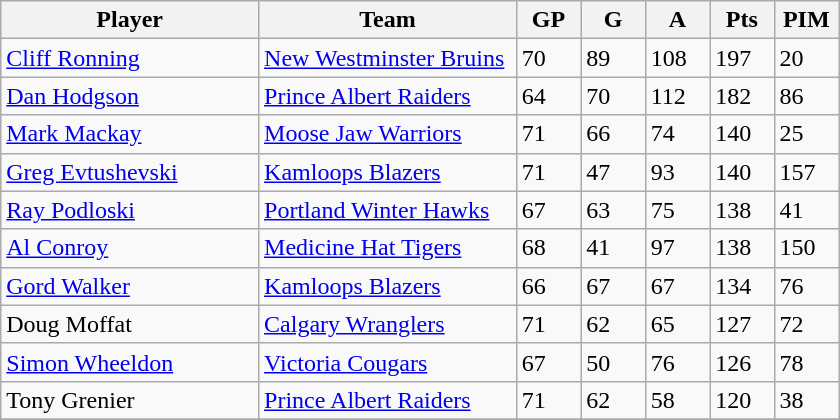<table class="wikitable">
<tr>
<th width="30%">Player</th>
<th width="30%">Team</th>
<th width="7.5%">GP</th>
<th width="7.5%">G</th>
<th width="7.5%">A</th>
<th width="7.5%">Pts</th>
<th width="7.5%">PIM</th>
</tr>
<tr>
<td><a href='#'>Cliff Ronning</a></td>
<td><a href='#'>New Westminster Bruins</a></td>
<td>70</td>
<td>89</td>
<td>108</td>
<td>197</td>
<td>20</td>
</tr>
<tr>
<td><a href='#'>Dan Hodgson</a></td>
<td><a href='#'>Prince Albert Raiders</a></td>
<td>64</td>
<td>70</td>
<td>112</td>
<td>182</td>
<td>86</td>
</tr>
<tr>
<td><a href='#'>Mark Mackay</a></td>
<td><a href='#'>Moose Jaw Warriors</a></td>
<td>71</td>
<td>66</td>
<td>74</td>
<td>140</td>
<td>25</td>
</tr>
<tr>
<td><a href='#'>Greg Evtushevski</a></td>
<td><a href='#'>Kamloops Blazers</a></td>
<td>71</td>
<td>47</td>
<td>93</td>
<td>140</td>
<td>157</td>
</tr>
<tr>
<td><a href='#'>Ray Podloski</a></td>
<td><a href='#'>Portland Winter Hawks</a></td>
<td>67</td>
<td>63</td>
<td>75</td>
<td>138</td>
<td>41</td>
</tr>
<tr>
<td><a href='#'>Al Conroy</a></td>
<td><a href='#'>Medicine Hat Tigers</a></td>
<td>68</td>
<td>41</td>
<td>97</td>
<td>138</td>
<td>150</td>
</tr>
<tr>
<td><a href='#'>Gord Walker</a></td>
<td><a href='#'>Kamloops Blazers</a></td>
<td>66</td>
<td>67</td>
<td>67</td>
<td>134</td>
<td>76</td>
</tr>
<tr>
<td>Doug Moffat</td>
<td><a href='#'>Calgary Wranglers</a></td>
<td>71</td>
<td>62</td>
<td>65</td>
<td>127</td>
<td>72</td>
</tr>
<tr>
<td><a href='#'>Simon Wheeldon</a></td>
<td><a href='#'>Victoria Cougars</a></td>
<td>67</td>
<td>50</td>
<td>76</td>
<td>126</td>
<td>78</td>
</tr>
<tr>
<td>Tony Grenier</td>
<td><a href='#'>Prince Albert Raiders</a></td>
<td>71</td>
<td>62</td>
<td>58</td>
<td>120</td>
<td>38</td>
</tr>
<tr>
</tr>
</table>
